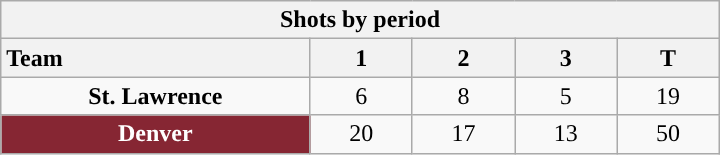<table class="wikitable" style="width:30em; text-align:right;">
<tr>
<th colspan=6>Shots by period</th>
</tr>
<tr>
<th style="width:10em; text-align:left;">Team</th>
<th style="width:3em;">1</th>
<th style="width:3em;">2</th>
<th style="width:3em;">3</th>
<th style="width:3em;">T</th>
</tr>
<tr>
<td align=center><strong>St. Lawrence</strong></td>
<td align=center>6</td>
<td align=center>8</td>
<td align=center>5</td>
<td align=center>19</td>
</tr>
<tr>
<td align=center style="color:white; background:#862633; "><strong>Denver</strong></td>
<td align=center>20</td>
<td align=center>17</td>
<td align=center>13</td>
<td align=center>50</td>
</tr>
</table>
